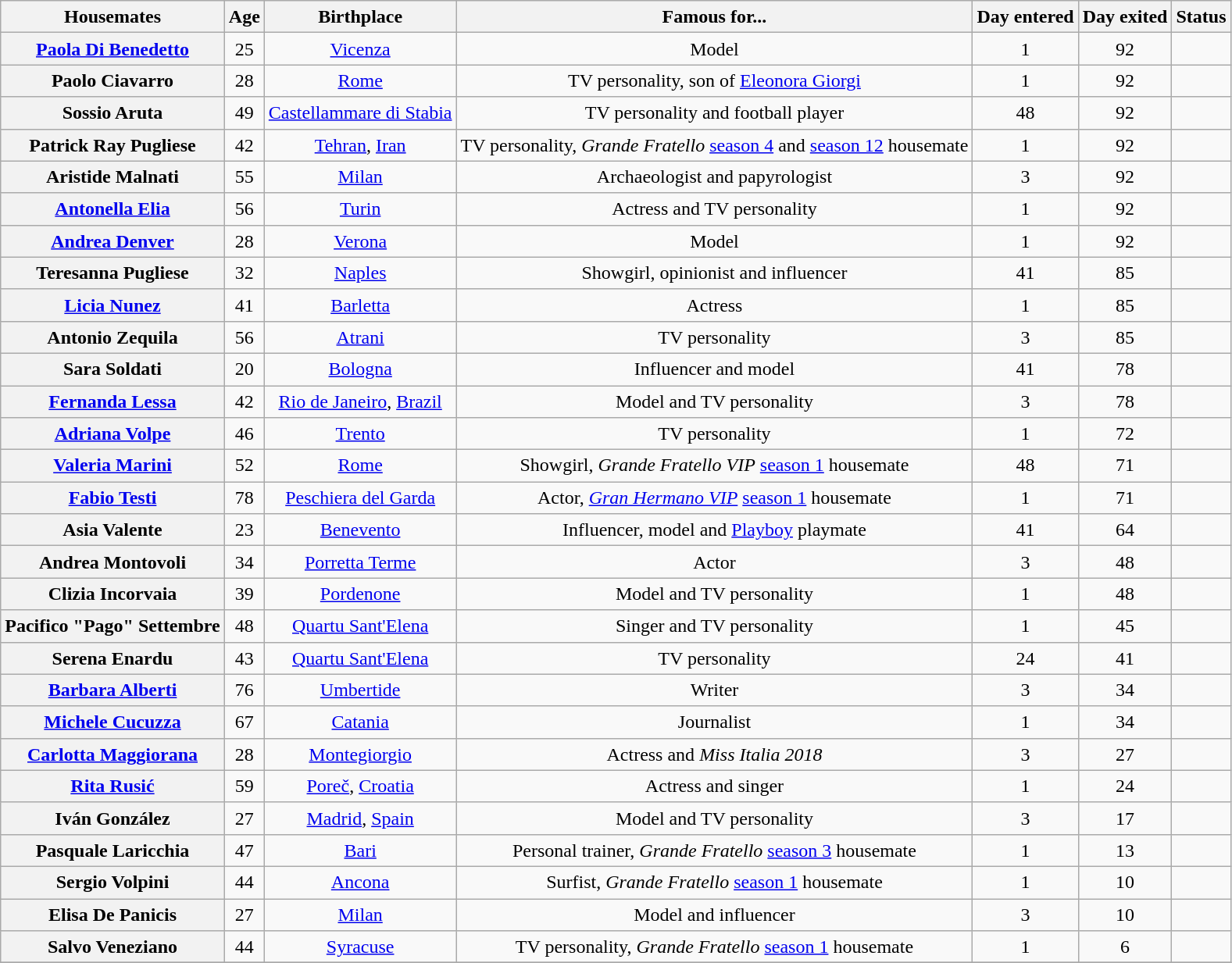<table class="wikitable sortable" style="text-align:center; line-height:20px; width:auto;">
<tr>
<th>Housemates</th>
<th>Age</th>
<th>Birthplace</th>
<th>Famous for...</th>
<th>Day entered</th>
<th>Day exited</th>
<th>Status</th>
</tr>
<tr>
<th><a href='#'>Paola Di Benedetto</a></th>
<td>25</td>
<td><a href='#'>Vicenza</a></td>
<td>Model</td>
<td>1</td>
<td>92</td>
<td></td>
</tr>
<tr>
<th>Paolo Ciavarro</th>
<td>28</td>
<td><a href='#'>Rome</a></td>
<td>TV personality, son of <a href='#'>Eleonora Giorgi</a></td>
<td>1</td>
<td>92</td>
<td></td>
</tr>
<tr>
<th>Sossio Aruta</th>
<td>49</td>
<td><a href='#'>Castellammare di Stabia</a></td>
<td>TV personality and football player</td>
<td>48</td>
<td>92</td>
<td></td>
</tr>
<tr>
<th>Patrick Ray Pugliese</th>
<td>42</td>
<td><a href='#'>Tehran</a>, <a href='#'>Iran</a></td>
<td>TV personality, <em>Grande Fratello</em> <a href='#'>season 4</a> and <a href='#'>season 12</a> housemate</td>
<td>1</td>
<td>92</td>
<td></td>
</tr>
<tr>
<th>Aristide Malnati</th>
<td>55</td>
<td><a href='#'>Milan</a></td>
<td>Archaeologist and papyrologist</td>
<td>3</td>
<td>92</td>
<td></td>
</tr>
<tr>
<th><a href='#'>Antonella Elia</a></th>
<td>56</td>
<td><a href='#'>Turin</a></td>
<td>Actress and TV personality</td>
<td>1</td>
<td>92</td>
<td></td>
</tr>
<tr>
<th><a href='#'>Andrea Denver</a></th>
<td>28</td>
<td><a href='#'>Verona</a></td>
<td>Model</td>
<td>1</td>
<td>92</td>
<td></td>
</tr>
<tr>
<th>Teresanna Pugliese</th>
<td>32</td>
<td><a href='#'>Naples</a></td>
<td>Showgirl, opinionist and influencer</td>
<td>41</td>
<td>85</td>
<td></td>
</tr>
<tr>
<th><a href='#'>Licia Nunez</a></th>
<td>41</td>
<td><a href='#'>Barletta</a></td>
<td>Actress</td>
<td>1</td>
<td>85</td>
<td></td>
</tr>
<tr>
<th>Antonio Zequila</th>
<td>56</td>
<td><a href='#'>Atrani</a></td>
<td>TV personality</td>
<td>3</td>
<td>85</td>
<td></td>
</tr>
<tr>
<th>Sara Soldati</th>
<td>20</td>
<td><a href='#'>Bologna</a></td>
<td>Influencer and model</td>
<td>41</td>
<td>78</td>
<td></td>
</tr>
<tr>
<th><a href='#'>Fernanda Lessa</a></th>
<td>42</td>
<td><a href='#'>Rio de Janeiro</a>, <a href='#'>Brazil</a></td>
<td>Model and TV personality</td>
<td>3</td>
<td>78</td>
<td></td>
</tr>
<tr>
<th><a href='#'>Adriana Volpe</a></th>
<td>46</td>
<td><a href='#'>Trento</a></td>
<td>TV personality</td>
<td>1</td>
<td>72</td>
<td></td>
</tr>
<tr>
<th><a href='#'>Valeria Marini</a></th>
<td>52</td>
<td><a href='#'>Rome</a></td>
<td>Showgirl, <em>Grande Fratello VIP</em> <a href='#'>season 1</a> housemate</td>
<td>48</td>
<td>71</td>
<td></td>
</tr>
<tr>
<th><a href='#'>Fabio Testi</a></th>
<td>78</td>
<td><a href='#'>Peschiera del Garda</a></td>
<td>Actor, <em><a href='#'>Gran Hermano VIP</a></em> <a href='#'>season 1</a> housemate</td>
<td>1</td>
<td>71</td>
<td></td>
</tr>
<tr>
<th>Asia Valente</th>
<td>23</td>
<td><a href='#'>Benevento</a></td>
<td>Influencer, model and <a href='#'>Playboy</a> playmate</td>
<td>41</td>
<td>64</td>
<td></td>
</tr>
<tr>
<th>Andrea Montovoli</th>
<td>34</td>
<td><a href='#'>Porretta Terme</a></td>
<td>Actor</td>
<td>3</td>
<td>48</td>
<td></td>
</tr>
<tr>
<th>Clizia Incorvaia</th>
<td>39</td>
<td><a href='#'>Pordenone</a></td>
<td>Model and TV personality</td>
<td>1</td>
<td>48</td>
<td></td>
</tr>
<tr>
<th>Pacifico "Pago" Settembre</th>
<td>48</td>
<td><a href='#'>Quartu Sant'Elena</a></td>
<td>Singer and TV personality</td>
<td>1</td>
<td>45</td>
<td></td>
</tr>
<tr>
<th>Serena Enardu</th>
<td>43</td>
<td><a href='#'>Quartu Sant'Elena</a></td>
<td>TV personality</td>
<td>24</td>
<td>41</td>
<td></td>
</tr>
<tr>
<th><a href='#'>Barbara Alberti</a></th>
<td>76</td>
<td><a href='#'>Umbertide</a></td>
<td>Writer</td>
<td>3</td>
<td>34</td>
<td></td>
</tr>
<tr>
<th><a href='#'>Michele Cucuzza</a></th>
<td>67</td>
<td><a href='#'>Catania</a></td>
<td>Journalist</td>
<td>1</td>
<td>34</td>
<td></td>
</tr>
<tr>
<th><a href='#'>Carlotta Maggiorana</a></th>
<td>28</td>
<td><a href='#'>Montegiorgio</a></td>
<td>Actress and <em>Miss Italia 2018</em></td>
<td>3</td>
<td>27</td>
<td></td>
</tr>
<tr>
<th><a href='#'>Rita Rusić</a></th>
<td>59</td>
<td><a href='#'>Poreč</a>, <a href='#'>Croatia</a></td>
<td>Actress and singer</td>
<td>1</td>
<td>24</td>
<td></td>
</tr>
<tr>
<th>Iván González</th>
<td>27</td>
<td><a href='#'>Madrid</a>, <a href='#'>Spain</a></td>
<td>Model and TV personality</td>
<td>3</td>
<td>17</td>
<td></td>
</tr>
<tr>
<th>Pasquale Laricchia</th>
<td>47</td>
<td><a href='#'>Bari</a></td>
<td>Personal trainer, <em>Grande Fratello</em> <a href='#'>season 3</a> housemate</td>
<td>1</td>
<td>13</td>
<td></td>
</tr>
<tr>
<th>Sergio Volpini</th>
<td>44</td>
<td><a href='#'>Ancona</a></td>
<td>Surfist, <em>Grande Fratello</em> <a href='#'>season 1</a> housemate</td>
<td>1</td>
<td>10</td>
<td></td>
</tr>
<tr>
<th>Elisa De Panicis</th>
<td>27</td>
<td><a href='#'>Milan</a></td>
<td>Model and influencer</td>
<td>3</td>
<td>10</td>
<td></td>
</tr>
<tr>
<th>Salvo Veneziano</th>
<td>44</td>
<td><a href='#'>Syracuse</a></td>
<td>TV personality, <em>Grande Fratello</em> <a href='#'>season 1</a> housemate</td>
<td>1</td>
<td>6</td>
<td></td>
</tr>
<tr>
</tr>
</table>
